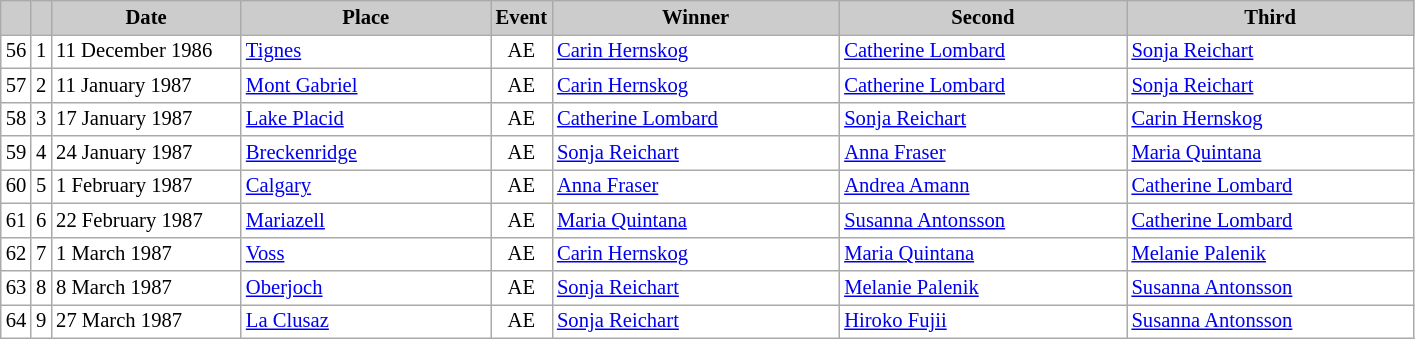<table class="wikitable plainrowheaders" style="background:#fff; font-size:86%; line-height:16px; border:grey solid 1px; border-collapse:collapse;">
<tr style="background:#ccc; text-align:center;">
<th scope="col" style="background:#ccc; width=20 px;"></th>
<th scope="col" style="background:#ccc; width=30 px;"></th>
<th scope="col" style="background:#ccc; width:120px;">Date</th>
<th scope="col" style="background:#ccc; width:160px;">Place</th>
<th scope="col" style="background:#ccc; width:15px;">Event</th>
<th scope="col" style="background:#ccc; width:185px;">Winner</th>
<th scope="col" style="background:#ccc; width:185px;">Second</th>
<th scope="col" style="background:#ccc; width:185px;">Third</th>
</tr>
<tr>
<td align=center>56</td>
<td align=center>1</td>
<td>11 December 1986</td>
<td> <a href='#'>Tignes</a></td>
<td align=center>AE</td>
<td> <a href='#'>Carin Hernskog</a></td>
<td> <a href='#'>Catherine Lombard</a></td>
<td> <a href='#'>Sonja Reichart</a></td>
</tr>
<tr>
<td align=center>57</td>
<td align=center>2</td>
<td>11 January 1987</td>
<td> <a href='#'>Mont Gabriel</a></td>
<td align=center>AE</td>
<td> <a href='#'>Carin Hernskog</a></td>
<td> <a href='#'>Catherine Lombard</a></td>
<td> <a href='#'>Sonja Reichart</a></td>
</tr>
<tr>
<td align=center>58</td>
<td align=center>3</td>
<td>17 January 1987</td>
<td> <a href='#'>Lake Placid</a></td>
<td align=center>AE</td>
<td> <a href='#'>Catherine Lombard</a></td>
<td> <a href='#'>Sonja Reichart</a></td>
<td> <a href='#'>Carin Hernskog</a></td>
</tr>
<tr>
<td align=center>59</td>
<td align=center>4</td>
<td>24 January 1987</td>
<td> <a href='#'>Breckenridge</a></td>
<td align=center>AE</td>
<td> <a href='#'>Sonja Reichart</a></td>
<td> <a href='#'>Anna Fraser</a></td>
<td> <a href='#'>Maria Quintana</a></td>
</tr>
<tr>
<td align=center>60</td>
<td align=center>5</td>
<td>1 February 1987</td>
<td> <a href='#'>Calgary</a></td>
<td align=center>AE</td>
<td> <a href='#'>Anna Fraser</a></td>
<td> <a href='#'>Andrea Amann</a></td>
<td> <a href='#'>Catherine Lombard</a></td>
</tr>
<tr>
<td align=center>61</td>
<td align=center>6</td>
<td>22 February 1987</td>
<td> <a href='#'>Mariazell</a></td>
<td align=center>AE</td>
<td> <a href='#'>Maria Quintana</a></td>
<td> <a href='#'>Susanna Antonsson</a></td>
<td> <a href='#'>Catherine Lombard</a></td>
</tr>
<tr>
<td align=center>62</td>
<td align=center>7</td>
<td>1 March 1987</td>
<td> <a href='#'>Voss</a></td>
<td align=center>AE</td>
<td> <a href='#'>Carin Hernskog</a></td>
<td> <a href='#'>Maria Quintana</a></td>
<td> <a href='#'>Melanie Palenik</a></td>
</tr>
<tr>
<td align=center>63</td>
<td align=center>8</td>
<td>8 March 1987</td>
<td> <a href='#'>Oberjoch</a></td>
<td align=center>AE</td>
<td> <a href='#'>Sonja Reichart</a></td>
<td> <a href='#'>Melanie Palenik</a></td>
<td> <a href='#'>Susanna Antonsson</a></td>
</tr>
<tr>
<td align=center>64</td>
<td align=center>9</td>
<td>27 March 1987</td>
<td> <a href='#'>La Clusaz</a></td>
<td align=center>AE</td>
<td> <a href='#'>Sonja Reichart</a></td>
<td> <a href='#'>Hiroko Fujii</a></td>
<td> <a href='#'>Susanna Antonsson</a></td>
</tr>
</table>
